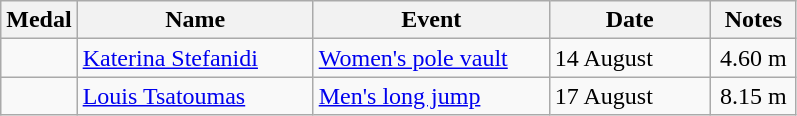<table class="wikitable sortable">
<tr>
<th>Medal</th>
<th width=150>Name</th>
<th width=150>Event</th>
<th width=100>Date</th>
<th width=50>Notes</th>
</tr>
<tr>
<td></td>
<td><a href='#'>Katerina Stefanidi</a></td>
<td><a href='#'>Women's pole vault</a></td>
<td>14 August</td>
<td align=center>4.60 m</td>
</tr>
<tr>
<td></td>
<td><a href='#'>Louis Tsatoumas</a></td>
<td><a href='#'>Men's long jump</a></td>
<td>17 August</td>
<td align=center>8.15 m</td>
</tr>
</table>
